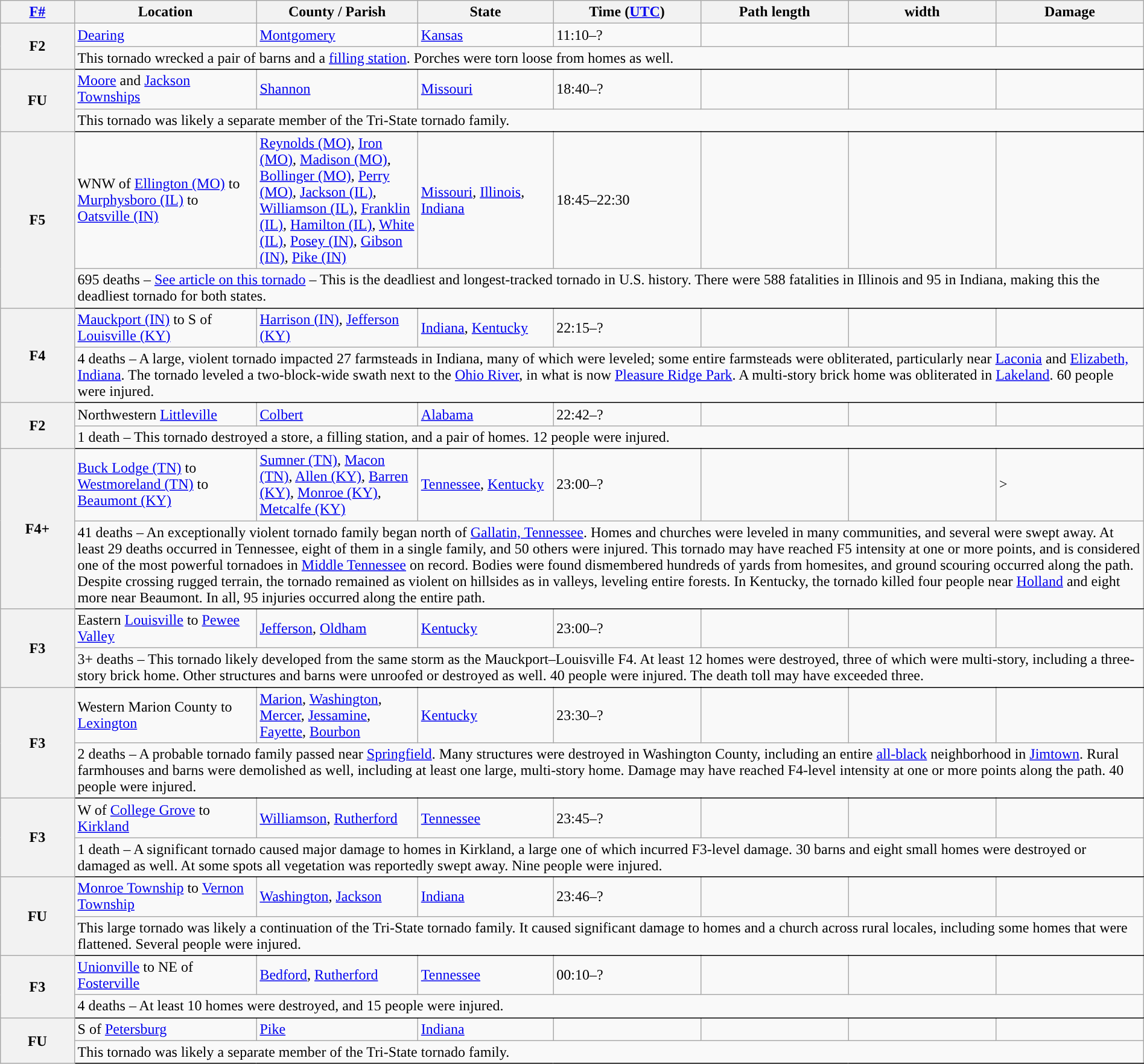<table class="wikitable sortable" style="width:100%;">
<tr>
<th scope="col"  style="width:3%; text-align:center;"><a href='#'>F#</a></th>
<th scope="col"  style="width:7%; text-align:center;" class="unsortable">Location</th>
<th scope="col"  style="width:6%; text-align:center;" class="unsortable">County / Parish</th>
<th scope="col"  style="width:5%; text-align:center;">State</th>
<th scope="col"  style="width:6%; text-align:center;">Time (<a href='#'>UTC</a>)</th>
<th scope="col"  style="width:6%; text-align:center;">Path length</th>
<th scope="col"  style="width:6%; text-align:center;"> width</th>
<th scope="col"  style="width:6%; text-align:center;">Damage</th>
</tr>
<tr>
<th scope="row" rowspan="2" style="background-color:#">F2</th>
<td><a href='#'>Dearing</a></td>
<td><a href='#'>Montgomery</a></td>
<td><a href='#'>Kansas</a></td>
<td>11:10–?</td>
<td></td>
<td></td>
<td></td>
</tr>
<tr class="expand-child">
<td colspan="8" style=" border-bottom: 1px solid black;">This tornado wrecked a pair of barns and a <a href='#'>filling station</a>. Porches were torn loose from homes as well.</td>
</tr>
<tr>
<th scope="row" rowspan="2" style="background-color:#">FU</th>
<td><a href='#'>Moore</a> and <a href='#'>Jackson Townships</a></td>
<td><a href='#'>Shannon</a></td>
<td><a href='#'>Missouri</a></td>
<td>18:40–?</td>
<td></td>
<td></td>
<td></td>
</tr>
<tr class="expand-child">
<td colspan="8" style=" border-bottom: 1px solid black;">This tornado was likely a separate member of the Tri-State tornado family.</td>
</tr>
<tr>
<th scope="row" rowspan="2" style="background-color:#">F5</th>
<td>WNW of <a href='#'>Ellington (MO)</a> to <a href='#'>Murphysboro (IL)</a> to <a href='#'>Oatsville (IN)</a></td>
<td><a href='#'>Reynolds (MO)</a>, <a href='#'>Iron (MO)</a>, <a href='#'>Madison (MO)</a>, <a href='#'>Bollinger (MO)</a>, <a href='#'>Perry (MO)</a>, <a href='#'>Jackson (IL)</a>, <a href='#'>Williamson (IL)</a>, <a href='#'>Franklin (IL)</a>, <a href='#'>Hamilton (IL)</a>, <a href='#'>White (IL)</a>, <a href='#'>Posey (IN)</a>, <a href='#'>Gibson (IN)</a>, <a href='#'>Pike (IN)</a></td>
<td><a href='#'>Missouri</a>, <a href='#'>Illinois</a>, <a href='#'>Indiana</a></td>
<td>18:45–22:30</td>
<td></td>
<td></td>
<td></td>
</tr>
<tr class="expand-child">
<td colspan="8" style=" border-bottom: 1px solid black;">695 deaths – <a href='#'>See article on this tornado</a> – This is the deadliest and longest-tracked tornado in U.S. history. There were 588 fatalities in Illinois and 95 in Indiana, making this the deadliest tornado for both states.</td>
</tr>
<tr>
<th scope="row" rowspan="2" style="background-color:#">F4</th>
<td><a href='#'>Mauckport (IN)</a> to S of <a href='#'>Louisville (KY)</a></td>
<td><a href='#'>Harrison (IN)</a>, <a href='#'>Jefferson (KY)</a></td>
<td><a href='#'>Indiana</a>, <a href='#'>Kentucky</a></td>
<td>22:15–?</td>
<td></td>
<td></td>
<td></td>
</tr>
<tr class="expand-child">
<td colspan="8" style=" border-bottom: 1px solid black;">4 deaths – A large, violent tornado impacted 27 farmsteads in Indiana, many of which were leveled; some entire farmsteads were obliterated, particularly near <a href='#'>Laconia</a> and <a href='#'>Elizabeth, Indiana</a>. The tornado leveled a two-block-wide swath next to the <a href='#'>Ohio River</a>, in what is now <a href='#'>Pleasure Ridge Park</a>. A multi-story brick home was obliterated in <a href='#'>Lakeland</a>. 60 people were injured.</td>
</tr>
<tr>
<th scope="row" rowspan="2" style="background-color:#">F2</th>
<td>Northwestern <a href='#'>Littleville</a></td>
<td><a href='#'>Colbert</a></td>
<td><a href='#'>Alabama</a></td>
<td>22:42–?</td>
<td></td>
<td></td>
<td></td>
</tr>
<tr class="expand-child">
<td colspan="8" style=" border-bottom: 1px solid black;">1 death – This tornado destroyed a store, a filling station, and a pair of homes. 12 people were injured.</td>
</tr>
<tr>
<th scope="row" rowspan="2" style="background-color:#">F4+</th>
<td><a href='#'>Buck Lodge (TN)</a> to <a href='#'>Westmoreland (TN)</a> to <a href='#'>Beaumont (KY)</a></td>
<td><a href='#'>Sumner (TN)</a>, <a href='#'>Macon (TN)</a>, <a href='#'>Allen (KY)</a>, <a href='#'>Barren (KY)</a>, <a href='#'>Monroe (KY)</a>, <a href='#'>Metcalfe (KY)</a></td>
<td><a href='#'>Tennessee</a>, <a href='#'>Kentucky</a></td>
<td>23:00–?</td>
<td></td>
<td></td>
<td>></td>
</tr>
<tr class="expand-child">
<td colspan="8" style=" border-bottom: 1px solid black;">41 deaths – An exceptionally violent tornado family began north of <a href='#'>Gallatin, Tennessee</a>. Homes and churches were leveled in many communities, and several were swept away. At least 29 deaths occurred in Tennessee, eight of them in a single family, and 50 others were injured. This tornado may have reached F5 intensity at one or more points, and is considered one of the most powerful tornadoes in <a href='#'>Middle Tennessee</a> on record. Bodies were found dismembered hundreds of yards from homesites, and ground scouring occurred along the path. Despite crossing rugged terrain, the tornado remained as violent on hillsides as in valleys, leveling entire forests. In Kentucky, the tornado killed four people near <a href='#'>Holland</a> and eight more near Beaumont. In all, 95 injuries occurred along the entire path.</td>
</tr>
<tr>
<th scope="row" rowspan="2" style="background-color:#">F3</th>
<td>Eastern <a href='#'>Louisville</a> to <a href='#'>Pewee Valley</a></td>
<td><a href='#'>Jefferson</a>, <a href='#'>Oldham</a></td>
<td><a href='#'>Kentucky</a></td>
<td>23:00–?</td>
<td></td>
<td></td>
<td></td>
</tr>
<tr class="expand-child">
<td colspan="8" style=" border-bottom: 1px solid black;">3+ deaths – This tornado likely developed from the same storm as the Mauckport–Louisville F4. At least 12 homes were destroyed, three of which were multi-story, including a three-story brick home. Other structures and barns were unroofed or destroyed as well. 40 people were injured. The death toll may have exceeded three.</td>
</tr>
<tr>
<th scope="row" rowspan="2" style="background-color:#">F3</th>
<td>Western Marion County to <a href='#'>Lexington</a></td>
<td><a href='#'>Marion</a>, <a href='#'>Washington</a>, <a href='#'>Mercer</a>, <a href='#'>Jessamine</a>, <a href='#'>Fayette</a>, <a href='#'>Bourbon</a></td>
<td><a href='#'>Kentucky</a></td>
<td>23:30–?</td>
<td></td>
<td></td>
<td></td>
</tr>
<tr class="expand-child">
<td colspan="8" style=" border-bottom: 1px solid black;">2 deaths – A probable tornado family passed near <a href='#'>Springfield</a>. Many structures were destroyed in Washington County, including an entire <a href='#'>all-black</a> neighborhood in <a href='#'>Jimtown</a>. Rural farmhouses and barns were demolished as well, including at least one large, multi-story home. Damage may have reached F4-level intensity at one or more points along the path. 40 people were injured.</td>
</tr>
<tr>
<th scope="row" rowspan="2" style="background-color:#">F3</th>
<td>W of <a href='#'>College Grove</a> to <a href='#'>Kirkland</a></td>
<td><a href='#'>Williamson</a>, <a href='#'>Rutherford</a></td>
<td><a href='#'>Tennessee</a></td>
<td>23:45–?</td>
<td></td>
<td></td>
<td></td>
</tr>
<tr class="expand-child">
<td colspan="8" style=" border-bottom: 1px solid black;">1 death – A significant tornado caused major damage to homes in Kirkland, a large one of which incurred F3-level damage. 30 barns and eight small homes were destroyed or damaged as well. At some spots all vegetation was reportedly swept away. Nine people were injured.</td>
</tr>
<tr>
<th scope="row" rowspan="2" style="background-color:#">FU</th>
<td><a href='#'>Monroe Township</a> to <a href='#'>Vernon Township</a></td>
<td><a href='#'>Washington</a>, <a href='#'>Jackson</a></td>
<td><a href='#'>Indiana</a></td>
<td>23:46–?</td>
<td></td>
<td></td>
<td></td>
</tr>
<tr class="expand-child">
<td colspan="8" style=" border-bottom: 1px solid black;">This large tornado was likely a continuation of the Tri-State tornado family. It caused significant damage to homes and a church across rural locales, including some homes that were flattened. Several people were injured.</td>
</tr>
<tr>
<th scope="row" rowspan="2" style="background-color:#">F3</th>
<td><a href='#'>Unionville</a> to NE of <a href='#'>Fosterville</a></td>
<td><a href='#'>Bedford</a>, <a href='#'>Rutherford</a></td>
<td><a href='#'>Tennessee</a></td>
<td>00:10–?</td>
<td></td>
<td></td>
<td></td>
</tr>
<tr class="expand-child">
<td colspan="8" style=" border-bottom: 1px solid black;">4 deaths – At least 10 homes were destroyed, and 15 people were injured.</td>
</tr>
<tr>
<th scope="row" rowspan="2" style="background-color:#">FU</th>
<td>S of <a href='#'>Petersburg</a></td>
<td><a href='#'>Pike</a></td>
<td><a href='#'>Indiana</a></td>
<td></td>
<td></td>
<td></td>
<td></td>
</tr>
<tr class="expand-child">
<td colspan="8" style=" border-bottom: 1px solid black;">This tornado was likely a separate member of the Tri-State tornado family.</td>
</tr>
</table>
